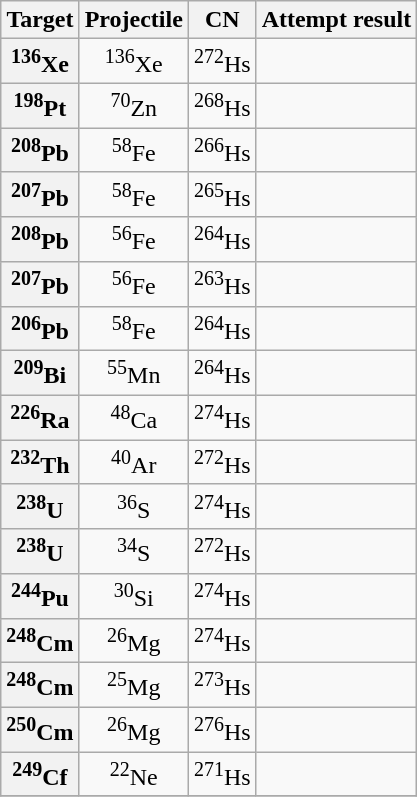<table class="wikitable" style="text-align:center">
<tr>
<th>Target</th>
<th>Projectile</th>
<th>CN</th>
<th>Attempt result</th>
</tr>
<tr ->
<th><sup>136</sup>Xe</th>
<td><sup>136</sup>Xe</td>
<td><sup>272</sup>Hs</td>
<td></td>
</tr>
<tr>
<th><sup>198</sup>Pt</th>
<td><sup>70</sup>Zn</td>
<td><sup>268</sup>Hs</td>
<td></td>
</tr>
<tr>
<th><sup>208</sup>Pb</th>
<td><sup>58</sup>Fe</td>
<td><sup>266</sup>Hs</td>
<td></td>
</tr>
<tr>
<th><sup>207</sup>Pb</th>
<td><sup>58</sup>Fe</td>
<td><sup>265</sup>Hs</td>
<td></td>
</tr>
<tr>
<th><sup>208</sup>Pb</th>
<td><sup>56</sup>Fe</td>
<td><sup>264</sup>Hs</td>
<td></td>
</tr>
<tr>
<th><sup>207</sup>Pb</th>
<td><sup>56</sup>Fe</td>
<td><sup>263</sup>Hs</td>
<td></td>
</tr>
<tr>
<th><sup>206</sup>Pb</th>
<td><sup>58</sup>Fe</td>
<td><sup>264</sup>Hs</td>
<td></td>
</tr>
<tr>
<th><sup>209</sup>Bi</th>
<td><sup>55</sup>Mn</td>
<td><sup>264</sup>Hs</td>
<td></td>
</tr>
<tr>
<th><sup>226</sup>Ra</th>
<td><sup>48</sup>Ca</td>
<td><sup>274</sup>Hs</td>
<td></td>
</tr>
<tr>
<th><sup>232</sup>Th</th>
<td><sup>40</sup>Ar</td>
<td><sup>272</sup>Hs</td>
<td></td>
</tr>
<tr>
<th><sup>238</sup>U</th>
<td><sup>36</sup>S</td>
<td><sup>274</sup>Hs</td>
<td></td>
</tr>
<tr>
<th><sup>238</sup>U</th>
<td><sup>34</sup>S</td>
<td><sup>272</sup>Hs</td>
<td></td>
</tr>
<tr>
<th><sup>244</sup>Pu</th>
<td><sup>30</sup>Si</td>
<td><sup>274</sup>Hs</td>
<td></td>
</tr>
<tr>
<th><sup>248</sup>Cm</th>
<td><sup>26</sup>Mg</td>
<td><sup>274</sup>Hs</td>
<td></td>
</tr>
<tr>
<th><sup>248</sup>Cm</th>
<td><sup>25</sup>Mg</td>
<td><sup>273</sup>Hs</td>
<td></td>
</tr>
<tr>
<th><sup>250</sup>Cm</th>
<td><sup>26</sup>Mg</td>
<td><sup>276</sup>Hs</td>
<td></td>
</tr>
<tr>
<th><sup>249</sup>Cf</th>
<td><sup>22</sup>Ne</td>
<td><sup>271</sup>Hs</td>
<td></td>
</tr>
<tr>
</tr>
</table>
